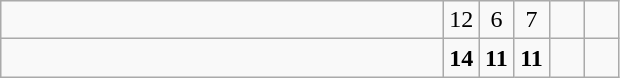<table class="wikitable">
<tr>
<td style="width:18em"></td>
<td align=center style="width:1em">12</td>
<td align=center style="width:1em">6</td>
<td align=center style="width:1em">7</td>
<td align=center style="width:1em"></td>
<td align=center style="width:1em"></td>
</tr>
<tr>
<td style="width:18em"><strong></strong></td>
<td align=center style="width:1em"><strong>14</strong></td>
<td align=center style="width:1em"><strong>11</strong></td>
<td align=center style="width:1em"><strong>11</strong></td>
<td align=center style="width:1em"></td>
<td align=center style="width:1em"></td>
</tr>
</table>
